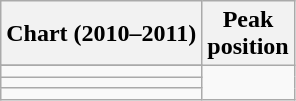<table class="wikitable sortable">
<tr>
<th align="left">Chart (2010–2011)</th>
<th align="center">Peak<br>position</th>
</tr>
<tr>
</tr>
<tr>
<td></td>
</tr>
<tr>
<td></td>
</tr>
<tr>
<td></td>
</tr>
</table>
